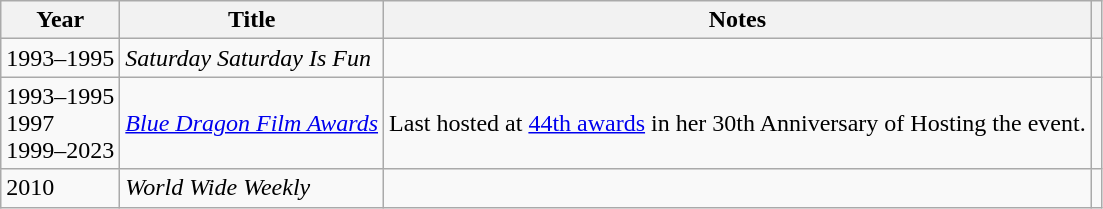<table class="wikitable sortable plainrowheaders">
<tr>
<th>Year</th>
<th>Title</th>
<th>Notes</th>
<th></th>
</tr>
<tr>
<td>1993–1995</td>
<td><em>Saturday Saturday Is Fun</em></td>
<td></td>
<td></td>
</tr>
<tr>
<td>1993–1995<br>1997<br>1999–2023</td>
<td><em><a href='#'>Blue Dragon Film Awards</a></em></td>
<td>Last hosted at <a href='#'>44th awards</a> in her 30th Anniversary of Hosting the event.</td>
<td></td>
</tr>
<tr>
<td>2010</td>
<td><em>World Wide Weekly</em></td>
<td></td>
<td></td>
</tr>
</table>
